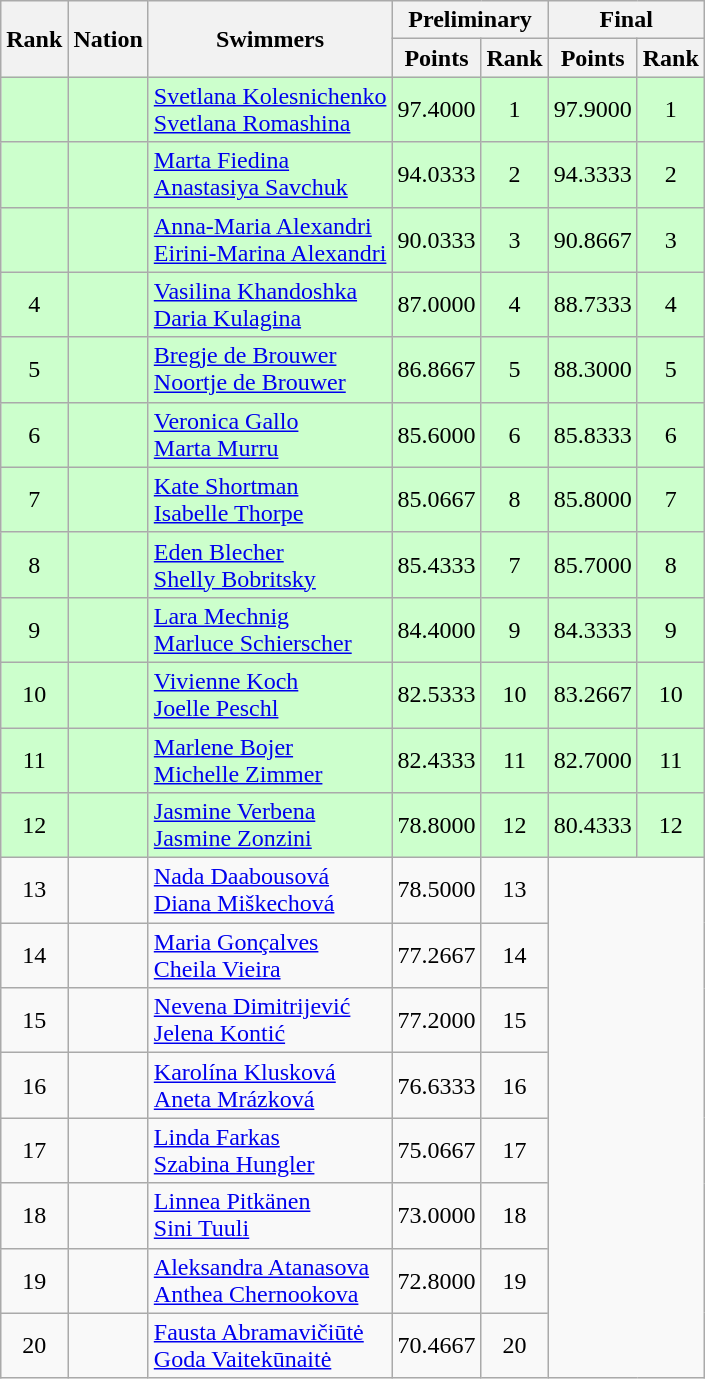<table class="wikitable sortable" style="text-align:center">
<tr>
<th rowspan=2>Rank</th>
<th rowspan=2>Nation</th>
<th rowspan=2>Swimmers</th>
<th colspan=2>Preliminary</th>
<th colspan=2>Final</th>
</tr>
<tr>
<th>Points</th>
<th>Rank</th>
<th>Points</th>
<th>Rank</th>
</tr>
<tr bgcolor=ccffcc>
<td></td>
<td align=left></td>
<td align=left><a href='#'>Svetlana Kolesnichenko</a><br><a href='#'>Svetlana Romashina</a></td>
<td>97.4000</td>
<td>1</td>
<td>97.9000</td>
<td>1</td>
</tr>
<tr bgcolor=ccffcc>
<td></td>
<td align=left></td>
<td align=left><a href='#'>Marta Fiedina</a><br><a href='#'>Anastasiya Savchuk</a></td>
<td>94.0333</td>
<td>2</td>
<td>94.3333</td>
<td>2</td>
</tr>
<tr bgcolor=ccffcc>
<td></td>
<td align=left></td>
<td align=left><a href='#'>Anna-Maria Alexandri</a><br><a href='#'>Eirini-Marina Alexandri</a></td>
<td>90.0333</td>
<td>3</td>
<td>90.8667</td>
<td>3</td>
</tr>
<tr bgcolor=ccffcc>
<td>4</td>
<td align=left></td>
<td align=left><a href='#'>Vasilina Khandoshka</a><br><a href='#'>Daria Kulagina</a></td>
<td>87.0000</td>
<td>4</td>
<td>88.7333</td>
<td>4</td>
</tr>
<tr bgcolor=ccffcc>
<td>5</td>
<td align=left></td>
<td align=left><a href='#'>Bregje de Brouwer</a><br><a href='#'>Noortje de Brouwer</a></td>
<td>86.8667</td>
<td>5</td>
<td>88.3000</td>
<td>5</td>
</tr>
<tr bgcolor=ccffcc>
<td>6</td>
<td align=left></td>
<td align=left><a href='#'>Veronica Gallo</a><br><a href='#'>Marta Murru</a></td>
<td>85.6000</td>
<td>6</td>
<td>85.8333</td>
<td>6</td>
</tr>
<tr bgcolor=ccffcc>
<td>7</td>
<td align=left></td>
<td align=left><a href='#'>Kate Shortman</a><br><a href='#'>Isabelle Thorpe</a></td>
<td>85.0667</td>
<td>8</td>
<td>85.8000</td>
<td>7</td>
</tr>
<tr bgcolor=ccffcc>
<td>8</td>
<td align=left></td>
<td align=left><a href='#'>Eden Blecher</a><br><a href='#'>Shelly Bobritsky</a></td>
<td>85.4333</td>
<td>7</td>
<td>85.7000</td>
<td>8</td>
</tr>
<tr bgcolor=ccffcc>
<td>9</td>
<td align=left></td>
<td align=left><a href='#'>Lara Mechnig</a><br><a href='#'>Marluce Schierscher</a></td>
<td>84.4000</td>
<td>9</td>
<td>84.3333</td>
<td>9</td>
</tr>
<tr bgcolor=ccffcc>
<td>10</td>
<td align=left></td>
<td align=left><a href='#'>Vivienne Koch</a><br><a href='#'>Joelle Peschl</a></td>
<td>82.5333</td>
<td>10</td>
<td>83.2667</td>
<td>10</td>
</tr>
<tr bgcolor=ccffcc>
<td>11</td>
<td align=left></td>
<td align=left><a href='#'>Marlene Bojer</a><br><a href='#'>Michelle Zimmer</a></td>
<td>82.4333</td>
<td>11</td>
<td>82.7000</td>
<td>11</td>
</tr>
<tr bgcolor=ccffcc>
<td>12</td>
<td align=left></td>
<td align=left><a href='#'>Jasmine Verbena</a><br><a href='#'>Jasmine Zonzini</a></td>
<td>78.8000</td>
<td>12</td>
<td>80.4333</td>
<td>12</td>
</tr>
<tr>
<td>13</td>
<td align=left></td>
<td align=left><a href='#'>Nada Daabousová</a><br><a href='#'>Diana Miškechová</a></td>
<td>78.5000</td>
<td>13</td>
<td colspan=2 rowspan=8></td>
</tr>
<tr>
<td>14</td>
<td align=left></td>
<td align=left><a href='#'>Maria Gonçalves</a><br><a href='#'>Cheila Vieira</a></td>
<td>77.2667</td>
<td>14</td>
</tr>
<tr>
<td>15</td>
<td align=left></td>
<td align=left><a href='#'>Nevena Dimitrijević</a><br><a href='#'>Jelena Kontić</a></td>
<td>77.2000</td>
<td>15</td>
</tr>
<tr>
<td>16</td>
<td align=left></td>
<td align=left><a href='#'>Karolína Klusková</a><br><a href='#'>Aneta Mrázková</a></td>
<td>76.6333</td>
<td>16</td>
</tr>
<tr>
<td>17</td>
<td align=left></td>
<td align=left><a href='#'>Linda Farkas</a><br><a href='#'>Szabina Hungler</a></td>
<td>75.0667</td>
<td>17</td>
</tr>
<tr>
<td>18</td>
<td align=left></td>
<td align=left><a href='#'>Linnea Pitkänen</a><br><a href='#'>Sini Tuuli</a></td>
<td>73.0000</td>
<td>18</td>
</tr>
<tr>
<td>19</td>
<td align=left></td>
<td align=left><a href='#'>Aleksandra Atanasova</a><br><a href='#'>Anthea Chernookova</a></td>
<td>72.8000</td>
<td>19</td>
</tr>
<tr>
<td>20</td>
<td align=left></td>
<td align=left><a href='#'>Fausta Abramavičiūtė</a><br><a href='#'>Goda Vaitekūnaitė</a></td>
<td>70.4667</td>
<td>20</td>
</tr>
</table>
